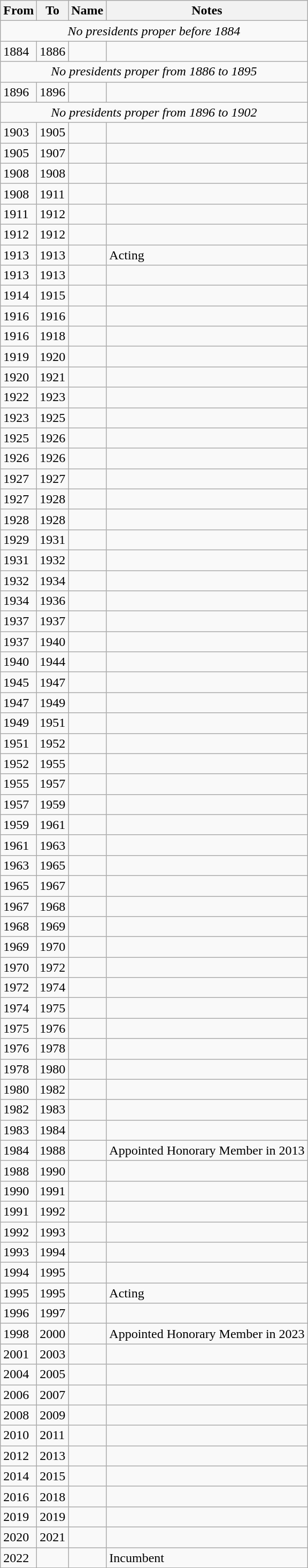<table class="wikitable sortable collapsible" border="1">
<tr>
<th scope="col">From</th>
<th scope="col">To</th>
<th scope="col">Name</th>
<th scope="col" class="unsortable">Notes</th>
</tr>
<tr>
<td colspan="4" style="text-align: center;"><em>No presidents proper before 1884</em></td>
</tr>
<tr>
<td>1884</td>
<td>1886</td>
<td></td>
<td></td>
</tr>
<tr>
<td colspan="4" style="text-align: center;"><em>No presidents proper from 1886 to 1895</em></td>
</tr>
<tr>
<td>1896</td>
<td>1896</td>
<td></td>
<td></td>
</tr>
<tr>
<td colspan="4" style="text-align: center;"><em>No presidents proper from 1896 to 1902</em></td>
</tr>
<tr>
<td>1903</td>
<td>1905</td>
<td></td>
<td></td>
</tr>
<tr>
<td>1905</td>
<td>1907</td>
<td></td>
<td></td>
</tr>
<tr>
<td>1908</td>
<td>1908</td>
<td></td>
<td></td>
</tr>
<tr>
<td>1908</td>
<td>1911</td>
<td></td>
<td></td>
</tr>
<tr>
<td>1911</td>
<td>1912</td>
<td></td>
<td></td>
</tr>
<tr>
<td>1912</td>
<td>1912</td>
<td></td>
<td></td>
</tr>
<tr>
<td>1913</td>
<td>1913</td>
<td></td>
<td>Acting</td>
</tr>
<tr>
<td>1913</td>
<td>1913</td>
<td></td>
<td></td>
</tr>
<tr>
<td>1914</td>
<td>1915</td>
<td></td>
<td></td>
</tr>
<tr>
<td>1916</td>
<td>1916</td>
<td></td>
<td></td>
</tr>
<tr>
<td>1916</td>
<td>1918</td>
<td></td>
<td></td>
</tr>
<tr>
<td>1919</td>
<td>1920</td>
<td></td>
<td></td>
</tr>
<tr>
<td>1920</td>
<td>1921</td>
<td></td>
<td></td>
</tr>
<tr>
<td>1922</td>
<td>1923</td>
<td></td>
<td></td>
</tr>
<tr>
<td>1923</td>
<td>1925</td>
<td></td>
<td></td>
</tr>
<tr>
<td>1925</td>
<td>1926</td>
<td></td>
<td></td>
</tr>
<tr>
<td>1926</td>
<td>1926</td>
<td></td>
<td></td>
</tr>
<tr>
<td>1927</td>
<td>1927</td>
<td></td>
<td></td>
</tr>
<tr>
<td>1927</td>
<td>1928</td>
<td></td>
<td></td>
</tr>
<tr>
<td>1928</td>
<td>1928</td>
<td></td>
<td></td>
</tr>
<tr>
<td>1929</td>
<td>1931</td>
<td></td>
<td></td>
</tr>
<tr>
<td>1931</td>
<td>1932</td>
<td></td>
<td></td>
</tr>
<tr>
<td>1932</td>
<td>1934</td>
<td></td>
<td></td>
</tr>
<tr>
<td>1934</td>
<td>1936</td>
<td></td>
<td></td>
</tr>
<tr>
<td>1937</td>
<td>1937</td>
<td></td>
<td></td>
</tr>
<tr>
<td>1937</td>
<td>1940</td>
<td></td>
<td></td>
</tr>
<tr>
<td>1940</td>
<td>1944</td>
<td></td>
<td></td>
</tr>
<tr>
<td>1945</td>
<td>1947</td>
<td></td>
<td></td>
</tr>
<tr>
<td>1947</td>
<td>1949</td>
<td></td>
<td></td>
</tr>
<tr>
<td>1949</td>
<td>1951</td>
<td></td>
<td></td>
</tr>
<tr>
<td>1951</td>
<td>1952</td>
<td></td>
<td></td>
</tr>
<tr>
<td>1952</td>
<td>1955</td>
<td></td>
<td></td>
</tr>
<tr>
<td>1955</td>
<td>1957</td>
<td></td>
<td></td>
</tr>
<tr>
<td>1957</td>
<td>1959</td>
<td></td>
<td></td>
</tr>
<tr>
<td>1959</td>
<td>1961</td>
<td></td>
<td></td>
</tr>
<tr>
<td>1961</td>
<td>1963</td>
<td></td>
<td></td>
</tr>
<tr>
<td>1963</td>
<td>1965</td>
<td></td>
<td></td>
</tr>
<tr>
<td>1965</td>
<td>1967</td>
<td></td>
<td></td>
</tr>
<tr>
<td>1967</td>
<td>1968</td>
<td></td>
<td></td>
</tr>
<tr>
<td>1968</td>
<td>1969</td>
<td></td>
<td></td>
</tr>
<tr>
<td>1969</td>
<td>1970</td>
<td></td>
<td></td>
</tr>
<tr>
<td>1970</td>
<td>1972</td>
<td></td>
<td></td>
</tr>
<tr>
<td>1972</td>
<td>1974</td>
<td></td>
<td></td>
</tr>
<tr>
<td>1974</td>
<td>1975</td>
<td></td>
<td></td>
</tr>
<tr>
<td>1975</td>
<td>1976</td>
<td></td>
<td></td>
</tr>
<tr>
<td>1976</td>
<td>1978</td>
<td></td>
<td></td>
</tr>
<tr>
<td>1978</td>
<td>1980</td>
<td></td>
<td></td>
</tr>
<tr>
<td>1980</td>
<td>1982</td>
<td></td>
<td></td>
</tr>
<tr>
<td>1982</td>
<td>1983</td>
<td></td>
<td></td>
</tr>
<tr>
<td>1983</td>
<td>1984</td>
<td></td>
<td></td>
</tr>
<tr>
<td>1984</td>
<td>1988</td>
<td></td>
<td>Appointed Honorary Member in 2013</td>
</tr>
<tr>
<td>1988</td>
<td>1990</td>
<td></td>
<td></td>
</tr>
<tr>
<td>1990</td>
<td>1991</td>
<td></td>
<td></td>
</tr>
<tr>
<td>1991</td>
<td>1992</td>
<td></td>
<td></td>
</tr>
<tr>
<td>1992</td>
<td>1993</td>
<td></td>
<td></td>
</tr>
<tr>
<td>1993</td>
<td>1994</td>
<td></td>
<td></td>
</tr>
<tr>
<td>1994</td>
<td>1995</td>
<td></td>
<td></td>
</tr>
<tr>
<td>1995</td>
<td>1995</td>
<td></td>
<td>Acting</td>
</tr>
<tr>
<td>1996</td>
<td>1997</td>
<td></td>
<td></td>
</tr>
<tr>
<td>1998</td>
<td>2000</td>
<td></td>
<td>Appointed Honorary Member in 2023</td>
</tr>
<tr>
<td>2001</td>
<td>2003</td>
<td></td>
<td></td>
</tr>
<tr>
<td>2004</td>
<td>2005</td>
<td></td>
<td></td>
</tr>
<tr>
<td>2006</td>
<td>2007</td>
<td></td>
<td></td>
</tr>
<tr>
<td>2008</td>
<td>2009</td>
<td></td>
<td></td>
</tr>
<tr>
<td>2010</td>
<td>2011</td>
<td></td>
<td></td>
</tr>
<tr>
<td>2012</td>
<td>2013</td>
<td></td>
<td></td>
</tr>
<tr>
<td>2014</td>
<td>2015</td>
<td></td>
<td></td>
</tr>
<tr>
<td>2016</td>
<td>2018</td>
<td></td>
<td></td>
</tr>
<tr>
<td>2019</td>
<td>2019</td>
<td></td>
<td></td>
</tr>
<tr>
<td>2020</td>
<td>2021</td>
<td></td>
<td></td>
</tr>
<tr>
<td>2022</td>
<td></td>
<td></td>
<td>Incumbent</td>
</tr>
</table>
